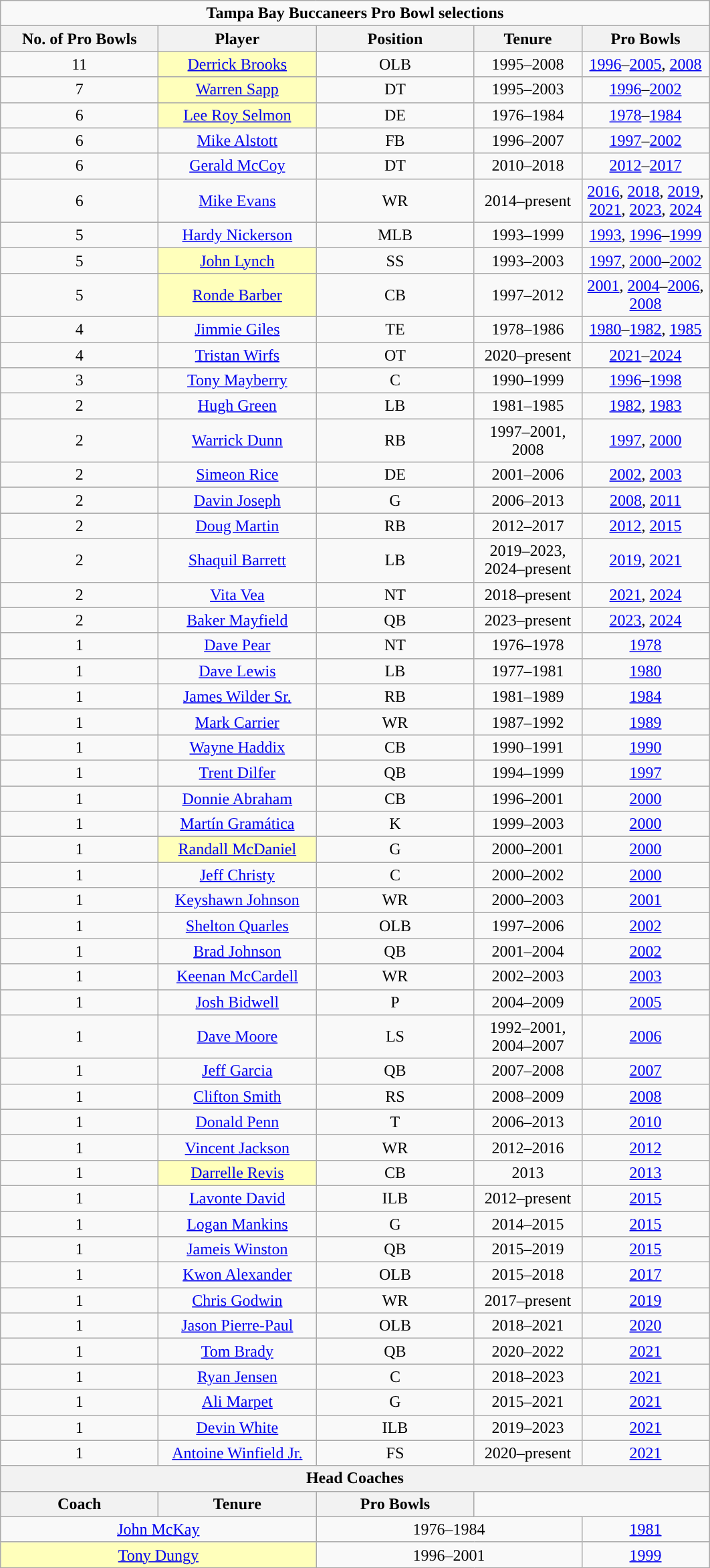<table class="wikitable sortable" style="text-align:center">
<tr>
<td colspan="5"><strong>Tampa Bay Buccaneers Pro Bowl selections</strong></td>
</tr>
<tr>
<th style="width:40px; ">No. of Pro Bowls</th>
<th style="width:150px; ">Player</th>
<th style="width:40px; ">Position</th>
<th style="width:100px; ">Tenure</th>
<th style="width:120px; ">Pro Bowls</th>
</tr>
<tr>
<td>11</td>
<td style="background:#ffb"><a href='#'>Derrick Brooks</a></td>
<td>OLB</td>
<td>1995–2008</td>
<td><a href='#'>1996</a>–<a href='#'>2005</a>, <a href='#'>2008</a></td>
</tr>
<tr>
<td>7</td>
<td style="background:#ffb"><a href='#'>Warren Sapp</a></td>
<td>DT</td>
<td>1995–2003</td>
<td><a href='#'>1996</a>–<a href='#'>2002</a></td>
</tr>
<tr>
<td>6</td>
<td style="background:#ffb"><a href='#'>Lee Roy Selmon</a></td>
<td>DE</td>
<td>1976–1984</td>
<td><a href='#'>1978</a>–<a href='#'>1984</a></td>
</tr>
<tr>
<td>6</td>
<td><a href='#'>Mike Alstott</a></td>
<td>FB</td>
<td>1996–2007</td>
<td><a href='#'>1997</a>–<a href='#'>2002</a></td>
</tr>
<tr>
<td>6</td>
<td><a href='#'>Gerald McCoy</a></td>
<td>DT</td>
<td>2010–2018</td>
<td><a href='#'>2012</a>–<a href='#'>2017</a></td>
</tr>
<tr>
<td>6</td>
<td><a href='#'>Mike Evans</a></td>
<td>WR</td>
<td>2014–present</td>
<td><a href='#'>2016</a>, <a href='#'>2018</a>, <a href='#'>2019</a>, <a href='#'>2021</a>, <a href='#'>2023</a>, <a href='#'>2024</a></td>
</tr>
<tr>
<td>5</td>
<td><a href='#'>Hardy Nickerson</a></td>
<td>MLB</td>
<td>1993–1999</td>
<td><a href='#'>1993</a>, <a href='#'>1996</a>–<a href='#'>1999</a></td>
</tr>
<tr>
<td>5</td>
<td style="background:#ffb"><a href='#'>John Lynch</a></td>
<td>SS</td>
<td>1993–2003</td>
<td><a href='#'>1997</a>, <a href='#'>2000</a>–<a href='#'>2002</a></td>
</tr>
<tr>
<td>5</td>
<td style="background:#ffb"><a href='#'>Ronde Barber</a></td>
<td>CB</td>
<td>1997–2012</td>
<td><a href='#'>2001</a>, <a href='#'>2004</a>–<a href='#'>2006</a>, <a href='#'>2008</a></td>
</tr>
<tr>
<td>4</td>
<td><a href='#'>Jimmie Giles</a></td>
<td>TE</td>
<td>1978–1986</td>
<td><a href='#'>1980</a>–<a href='#'>1982</a>, <a href='#'>1985</a></td>
</tr>
<tr>
<td>4</td>
<td><a href='#'>Tristan Wirfs</a></td>
<td>OT</td>
<td>2020–present</td>
<td><a href='#'>2021</a>–<a href='#'>2024</a></td>
</tr>
<tr>
<td>3</td>
<td><a href='#'>Tony Mayberry</a></td>
<td>C</td>
<td>1990–1999</td>
<td><a href='#'>1996</a>–<a href='#'>1998</a></td>
</tr>
<tr>
<td>2</td>
<td><a href='#'>Hugh Green</a></td>
<td>LB</td>
<td>1981–1985</td>
<td><a href='#'>1982</a>, <a href='#'>1983</a></td>
</tr>
<tr>
<td>2</td>
<td><a href='#'>Warrick Dunn</a></td>
<td>RB</td>
<td>1997–2001, 2008</td>
<td><a href='#'>1997</a>, <a href='#'>2000</a></td>
</tr>
<tr>
<td>2</td>
<td><a href='#'>Simeon Rice</a></td>
<td>DE</td>
<td>2001–2006</td>
<td><a href='#'>2002</a>, <a href='#'>2003</a></td>
</tr>
<tr>
<td>2</td>
<td><a href='#'>Davin Joseph</a></td>
<td>G</td>
<td>2006–2013</td>
<td><a href='#'>2008</a>, <a href='#'>2011</a></td>
</tr>
<tr>
<td>2</td>
<td><a href='#'>Doug Martin</a></td>
<td>RB</td>
<td>2012–2017</td>
<td><a href='#'>2012</a>, <a href='#'>2015</a></td>
</tr>
<tr>
<td>2</td>
<td><a href='#'>Shaquil Barrett</a></td>
<td>LB</td>
<td>2019–2023,<br>2024–present</td>
<td><a href='#'>2019</a>, <a href='#'>2021</a></td>
</tr>
<tr>
<td>2</td>
<td><a href='#'>Vita Vea</a></td>
<td>NT</td>
<td>2018–present</td>
<td><a href='#'>2021</a>, <a href='#'>2024</a></td>
</tr>
<tr>
<td>2</td>
<td><a href='#'>Baker Mayfield</a></td>
<td>QB</td>
<td>2023–present</td>
<td><a href='#'>2023</a>, <a href='#'>2024</a></td>
</tr>
<tr>
<td>1</td>
<td><a href='#'>Dave Pear</a></td>
<td>NT</td>
<td>1976–1978</td>
<td><a href='#'>1978</a></td>
</tr>
<tr>
<td>1</td>
<td><a href='#'>Dave Lewis</a></td>
<td>LB</td>
<td>1977–1981</td>
<td><a href='#'>1980</a></td>
</tr>
<tr>
<td>1</td>
<td><a href='#'>James Wilder Sr.</a></td>
<td>RB</td>
<td>1981–1989</td>
<td><a href='#'>1984</a></td>
</tr>
<tr>
<td>1</td>
<td><a href='#'>Mark Carrier</a></td>
<td>WR</td>
<td>1987–1992</td>
<td><a href='#'>1989</a></td>
</tr>
<tr>
<td>1</td>
<td><a href='#'>Wayne Haddix</a></td>
<td>CB</td>
<td>1990–1991</td>
<td><a href='#'>1990</a></td>
</tr>
<tr>
<td>1</td>
<td><a href='#'>Trent Dilfer</a></td>
<td>QB</td>
<td>1994–1999</td>
<td><a href='#'>1997</a></td>
</tr>
<tr>
<td>1</td>
<td><a href='#'>Donnie Abraham</a></td>
<td>CB</td>
<td>1996–2001</td>
<td><a href='#'>2000</a></td>
</tr>
<tr>
<td>1</td>
<td><a href='#'>Martín Gramática</a></td>
<td>K</td>
<td>1999–2003</td>
<td><a href='#'>2000</a></td>
</tr>
<tr>
<td>1</td>
<td style=background:#ffb;"><a href='#'>Randall McDaniel</a></td>
<td>G</td>
<td>2000–2001</td>
<td><a href='#'>2000</a></td>
</tr>
<tr>
<td>1</td>
<td><a href='#'>Jeff Christy</a></td>
<td>C</td>
<td>2000–2002</td>
<td><a href='#'>2000</a></td>
</tr>
<tr>
<td>1</td>
<td><a href='#'>Keyshawn Johnson</a></td>
<td>WR</td>
<td>2000–2003</td>
<td><a href='#'>2001</a></td>
</tr>
<tr>
<td>1</td>
<td><a href='#'>Shelton Quarles</a></td>
<td>OLB</td>
<td>1997–2006</td>
<td><a href='#'>2002</a></td>
</tr>
<tr>
<td>1</td>
<td><a href='#'>Brad Johnson</a></td>
<td>QB</td>
<td>2001–2004</td>
<td><a href='#'>2002</a></td>
</tr>
<tr>
<td>1</td>
<td><a href='#'>Keenan McCardell</a></td>
<td>WR</td>
<td>2002–2003</td>
<td><a href='#'>2003</a></td>
</tr>
<tr>
<td>1</td>
<td><a href='#'>Josh Bidwell</a></td>
<td>P</td>
<td>2004–2009</td>
<td><a href='#'>2005</a></td>
</tr>
<tr>
<td>1</td>
<td><a href='#'>Dave Moore</a></td>
<td>LS</td>
<td>1992–2001,<br>2004–2007</td>
<td><a href='#'>2006</a></td>
</tr>
<tr>
<td>1</td>
<td><a href='#'>Jeff Garcia</a></td>
<td>QB</td>
<td>2007–2008</td>
<td><a href='#'>2007</a></td>
</tr>
<tr>
<td>1</td>
<td><a href='#'>Clifton Smith</a></td>
<td>RS</td>
<td>2008–2009</td>
<td><a href='#'>2008</a></td>
</tr>
<tr>
<td>1</td>
<td><a href='#'>Donald Penn</a></td>
<td>T</td>
<td>2006–2013</td>
<td><a href='#'>2010</a></td>
</tr>
<tr>
<td>1</td>
<td><a href='#'>Vincent Jackson</a></td>
<td>WR</td>
<td>2012–2016</td>
<td><a href='#'>2012</a></td>
</tr>
<tr>
<td>1</td>
<td style="background:#ffb"><a href='#'>Darrelle Revis</a></td>
<td>CB</td>
<td>2013</td>
<td><a href='#'>2013</a></td>
</tr>
<tr>
<td>1</td>
<td><a href='#'>Lavonte David</a></td>
<td>ILB</td>
<td>2012–present</td>
<td><a href='#'>2015</a></td>
</tr>
<tr>
<td>1</td>
<td><a href='#'>Logan Mankins</a></td>
<td>G</td>
<td>2014–2015</td>
<td><a href='#'>2015</a></td>
</tr>
<tr>
<td>1</td>
<td><a href='#'>Jameis Winston</a></td>
<td>QB</td>
<td>2015–2019</td>
<td><a href='#'>2015</a></td>
</tr>
<tr>
<td>1</td>
<td><a href='#'>Kwon Alexander</a></td>
<td>OLB</td>
<td>2015–2018</td>
<td><a href='#'>2017</a></td>
</tr>
<tr>
<td>1</td>
<td><a href='#'>Chris Godwin</a></td>
<td>WR</td>
<td>2017–present</td>
<td><a href='#'>2019</a></td>
</tr>
<tr>
<td>1</td>
<td><a href='#'>Jason Pierre-Paul</a></td>
<td>OLB</td>
<td>2018–2021</td>
<td><a href='#'>2020</a></td>
</tr>
<tr>
<td>1</td>
<td><a href='#'>Tom Brady</a></td>
<td>QB</td>
<td>2020–2022</td>
<td><a href='#'>2021</a></td>
</tr>
<tr>
<td>1</td>
<td><a href='#'>Ryan Jensen</a></td>
<td>C</td>
<td>2018–2023</td>
<td><a href='#'>2021</a></td>
</tr>
<tr>
<td>1</td>
<td><a href='#'>Ali Marpet</a></td>
<td>G</td>
<td>2015–2021</td>
<td><a href='#'>2021</a></td>
</tr>
<tr>
<td>1</td>
<td><a href='#'>Devin White</a></td>
<td>ILB</td>
<td>2019–2023</td>
<td><a href='#'>2021</a></td>
</tr>
<tr>
<td>1</td>
<td><a href='#'>Antoine Winfield Jr.</a></td>
<td>FS</td>
<td>2020–present</td>
<td><a href='#'>2021</a></td>
</tr>
<tr>
<th colspan="5">Head Coaches</th>
</tr>
<tr>
<th style="width:150px; ">Coach</th>
<th style="width:150px; ">Tenure</th>
<th style="width:150px; ">Pro Bowls</th>
</tr>
<tr>
<td colspan=2><a href='#'>John McKay</a></td>
<td colspan=2>1976–1984</td>
<td><a href='#'>1981</a></td>
</tr>
<tr>
<td style="background:#ffb" colspan=2><a href='#'>Tony Dungy</a></td>
<td colspan=2>1996–2001</td>
<td><a href='#'>1999</a></td>
</tr>
</table>
